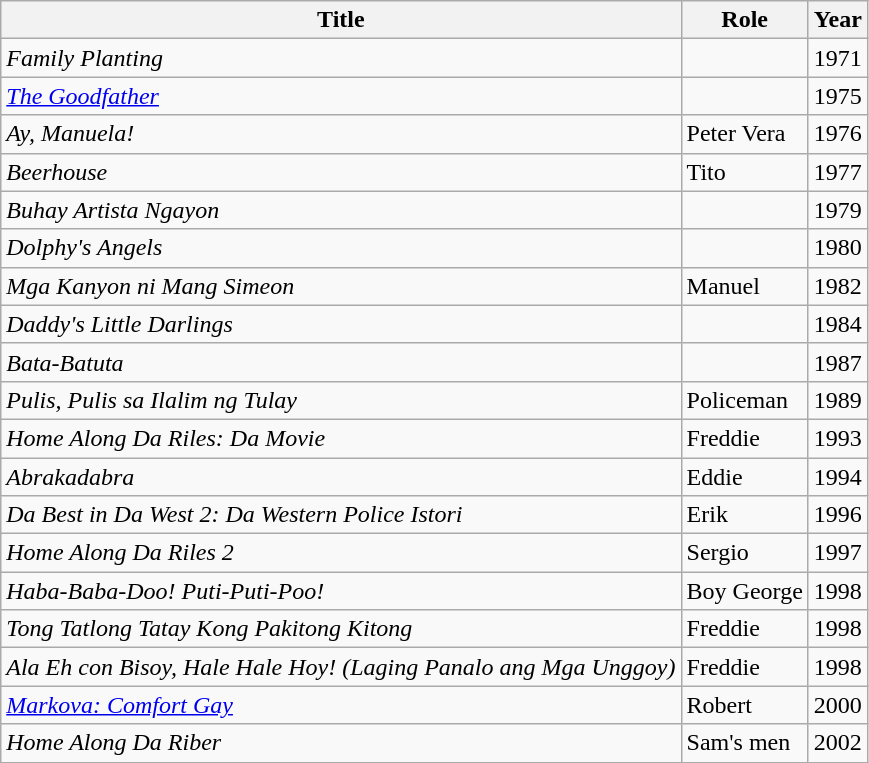<table class="wikitable">
<tr>
<th>Title</th>
<th>Role</th>
<th>Year</th>
</tr>
<tr>
<td><em>Family Planting</em></td>
<td></td>
<td>1971</td>
</tr>
<tr>
<td><em><a href='#'>The Goodfather</a></em></td>
<td></td>
<td>1975</td>
</tr>
<tr>
<td><em>Ay, Manuela!</em></td>
<td>Peter Vera</td>
<td>1976</td>
</tr>
<tr>
<td><em>Beerhouse</em></td>
<td>Tito</td>
<td>1977</td>
</tr>
<tr>
<td><em>Buhay Artista Ngayon</em></td>
<td></td>
<td>1979</td>
</tr>
<tr>
<td><em>Dolphy's Angels</em></td>
<td></td>
<td>1980</td>
</tr>
<tr>
<td><em>Mga Kanyon ni Mang Simeon</em></td>
<td>Manuel</td>
<td>1982</td>
</tr>
<tr>
<td><em>Daddy's Little Darlings</em></td>
<td></td>
<td>1984</td>
</tr>
<tr>
<td><em>Bata-Batuta</em></td>
<td></td>
<td>1987</td>
</tr>
<tr>
<td><em>Pulis, Pulis sa Ilalim ng Tulay</em></td>
<td>Policeman</td>
<td>1989</td>
</tr>
<tr>
<td><em>Home Along Da Riles: Da Movie</em></td>
<td>Freddie</td>
<td>1993</td>
</tr>
<tr>
<td><em>Abrakadabra</em></td>
<td>Eddie</td>
<td>1994</td>
</tr>
<tr>
<td><em>Da Best in Da West 2: Da Western Police Istori</em></td>
<td>Erik</td>
<td>1996</td>
</tr>
<tr>
<td><em>Home Along Da Riles 2</em></td>
<td>Sergio</td>
<td>1997</td>
</tr>
<tr>
<td><em>Haba-Baba-Doo! Puti-Puti-Poo!</em></td>
<td>Boy George</td>
<td>1998</td>
</tr>
<tr>
<td><em>Tong Tatlong Tatay Kong Pakitong Kitong</em></td>
<td>Freddie</td>
<td>1998</td>
</tr>
<tr>
<td><em>Ala Eh con Bisoy, Hale Hale Hoy! (Laging Panalo ang Mga Unggoy)</em></td>
<td>Freddie</td>
<td>1998</td>
</tr>
<tr>
<td><em><a href='#'>Markova: Comfort Gay</a></em></td>
<td>Robert</td>
<td>2000</td>
</tr>
<tr>
<td><em>Home Along Da Riber</em></td>
<td>Sam's men</td>
<td>2002</td>
</tr>
</table>
